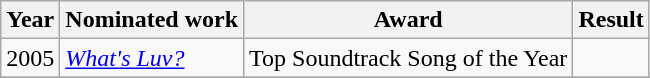<table class="wikitable">
<tr>
<th>Year</th>
<th>Nominated work</th>
<th>Award</th>
<th>Result</th>
</tr>
<tr>
<td rowspan="1">2005</td>
<td><em><a href='#'>What's Luv?</a></em></td>
<td>Top Soundtrack Song of the Year</td>
<td></td>
</tr>
<tr>
</tr>
</table>
